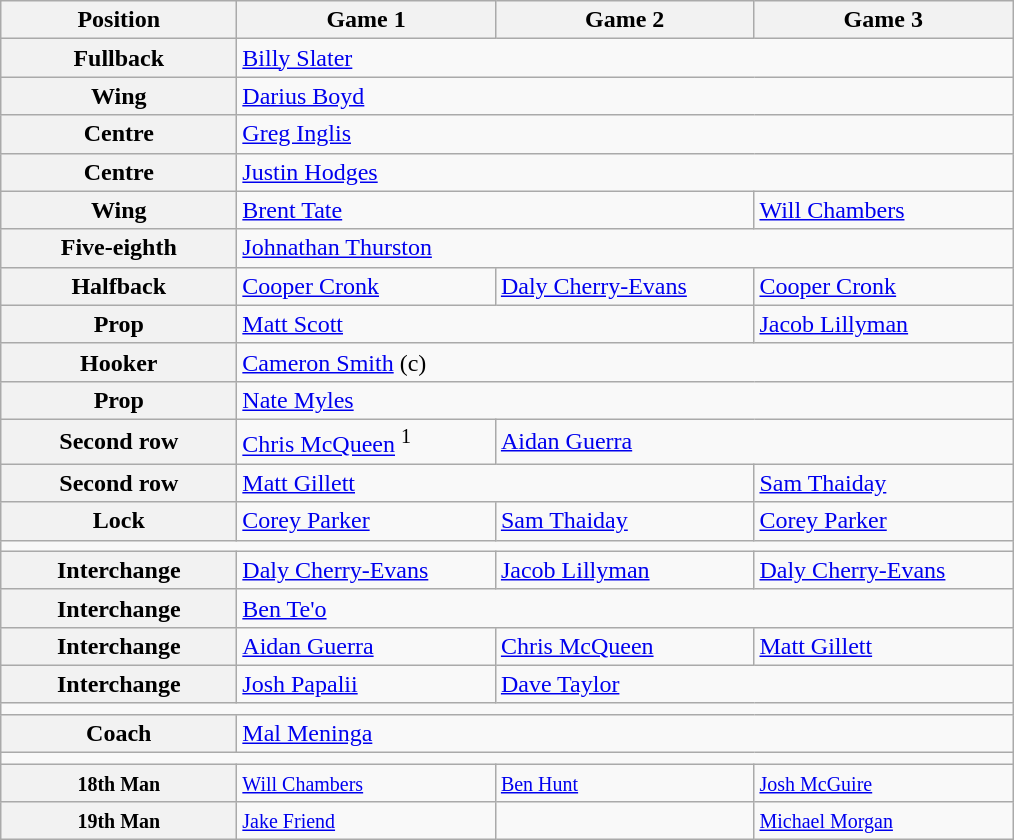<table class="wikitable">
<tr>
<th style="width:150px;">Position</th>
<th style="width:165px;">Game 1</th>
<th style="width:165px;">Game 2</th>
<th style="width:165px;">Game 3</th>
</tr>
<tr>
<th>Fullback</th>
<td colspan="3"> <a href='#'>Billy Slater</a></td>
</tr>
<tr>
<th>Wing</th>
<td colspan="3"> <a href='#'>Darius Boyd</a></td>
</tr>
<tr>
<th>Centre</th>
<td colspan="3"> <a href='#'>Greg Inglis</a></td>
</tr>
<tr>
<th>Centre</th>
<td colspan="3"> <a href='#'>Justin Hodges</a></td>
</tr>
<tr>
<th>Wing</th>
<td colspan="2"> <a href='#'>Brent Tate</a></td>
<td> <a href='#'>Will Chambers</a></td>
</tr>
<tr>
<th>Five-eighth</th>
<td colspan="3"> <a href='#'>Johnathan Thurston</a></td>
</tr>
<tr>
<th>Halfback</th>
<td> <a href='#'>Cooper Cronk</a></td>
<td colspan="1"> <a href='#'>Daly Cherry-Evans</a></td>
<td> <a href='#'>Cooper Cronk</a></td>
</tr>
<tr>
<th>Prop</th>
<td colspan="2"> <a href='#'>Matt Scott</a></td>
<td> <a href='#'>Jacob Lillyman</a></td>
</tr>
<tr>
<th>Hooker</th>
<td colspan="3"> <a href='#'>Cameron Smith</a> (c)</td>
</tr>
<tr>
<th>Prop</th>
<td colspan="3"> <a href='#'>Nate Myles</a></td>
</tr>
<tr>
<th>Second row</th>
<td> <a href='#'>Chris McQueen</a> <sup>1</sup></td>
<td colspan="2"> <a href='#'>Aidan Guerra</a></td>
</tr>
<tr>
<th>Second row</th>
<td colspan="2"> <a href='#'>Matt Gillett</a></td>
<td> <a href='#'>Sam Thaiday</a></td>
</tr>
<tr>
<th>Lock</th>
<td> <a href='#'>Corey Parker</a></td>
<td colspan="1"> <a href='#'>Sam Thaiday</a></td>
<td> <a href='#'>Corey Parker</a></td>
</tr>
<tr>
<td colspan="4"></td>
</tr>
<tr>
<th>Interchange</th>
<td> <a href='#'>Daly Cherry-Evans</a></td>
<td colspan="1"> <a href='#'>Jacob Lillyman</a></td>
<td> <a href='#'>Daly Cherry-Evans</a></td>
</tr>
<tr>
<th>Interchange</th>
<td colspan="3"> <a href='#'>Ben Te'o</a></td>
</tr>
<tr>
<th>Interchange</th>
<td> <a href='#'>Aidan Guerra</a></td>
<td colspan="1"> <a href='#'>Chris McQueen</a></td>
<td> <a href='#'>Matt Gillett</a></td>
</tr>
<tr>
<th>Interchange</th>
<td> <a href='#'>Josh Papalii</a></td>
<td colspan="2"> <a href='#'>Dave Taylor</a></td>
</tr>
<tr>
<td colspan="4"></td>
</tr>
<tr>
<th>Coach</th>
<td colspan="3"> <a href='#'>Mal Meninga</a></td>
</tr>
<tr>
<td colspan="4"></td>
</tr>
<tr>
<th><small>18th Man</small></th>
<td colspan="1"> <small><a href='#'>Will Chambers</a></small></td>
<td colspan="1"> <small><a href='#'>Ben Hunt</a></small></td>
<td colspan="1"> <small><a href='#'>Josh McGuire</a></small></td>
</tr>
<tr>
<th><small>19th Man</small></th>
<td colspan=1"> <small><a href='#'>Jake Friend</a></small></td>
<td colspan=1"></td>
<td colspan=1"> <small><a href='#'>Michael Morgan</a></small></td>
</tr>
</table>
